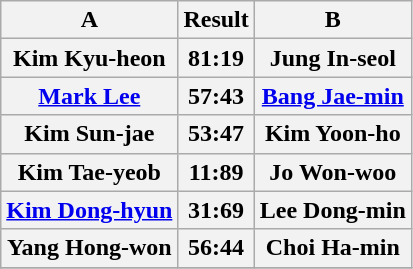<table class="wikitable">
<tr>
<th>A</th>
<th>Result</th>
<th>B</th>
</tr>
<tr>
<th>Kim Kyu-heon</th>
<th>81:19</th>
<th>Jung In-seol</th>
</tr>
<tr>
<th><a href='#'>Mark Lee</a></th>
<th>57:43</th>
<th><a href='#'>Bang Jae-min</a></th>
</tr>
<tr>
<th>Kim Sun-jae</th>
<th>53:47</th>
<th>Kim Yoon-ho</th>
</tr>
<tr>
<th>Kim Tae-yeob</th>
<th>11:89</th>
<th>Jo Won-woo</th>
</tr>
<tr>
<th><a href='#'>Kim Dong-hyun</a></th>
<th>31:69</th>
<th>Lee Dong-min</th>
</tr>
<tr>
<th>Yang Hong-won</th>
<th>56:44</th>
<th>Choi Ha-min</th>
</tr>
<tr>
</tr>
</table>
